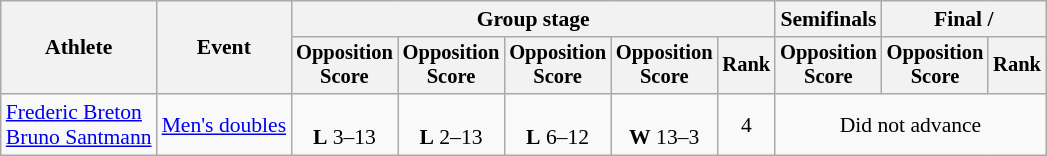<table class="wikitable" style="font-size:90%">
<tr>
<th rowspan="2">Athlete</th>
<th rowspan="2">Event</th>
<th colspan="5">Group stage</th>
<th>Semifinals</th>
<th colspan="2">Final / </th>
</tr>
<tr style="font-size:95%">
<th>Opposition<br>Score</th>
<th>Opposition<br>Score</th>
<th>Opposition<br>Score</th>
<th>Opposition<br>Score</th>
<th>Rank</th>
<th>Opposition<br>Score</th>
<th>Opposition<br>Score</th>
<th>Rank</th>
</tr>
<tr align="center">
<td align="left"><a href='#'>Frederic Breton</a><br><a href='#'>Bruno Santmann</a></td>
<td align="left"><a href='#'>Men's doubles</a></td>
<td><br><strong>L</strong> 3–13</td>
<td><br><strong>L</strong> 2–13</td>
<td><br><strong>L</strong> 6–12</td>
<td><br><strong>W</strong> 13–3</td>
<td>4</td>
<td colspan="3">Did not advance</td>
</tr>
</table>
